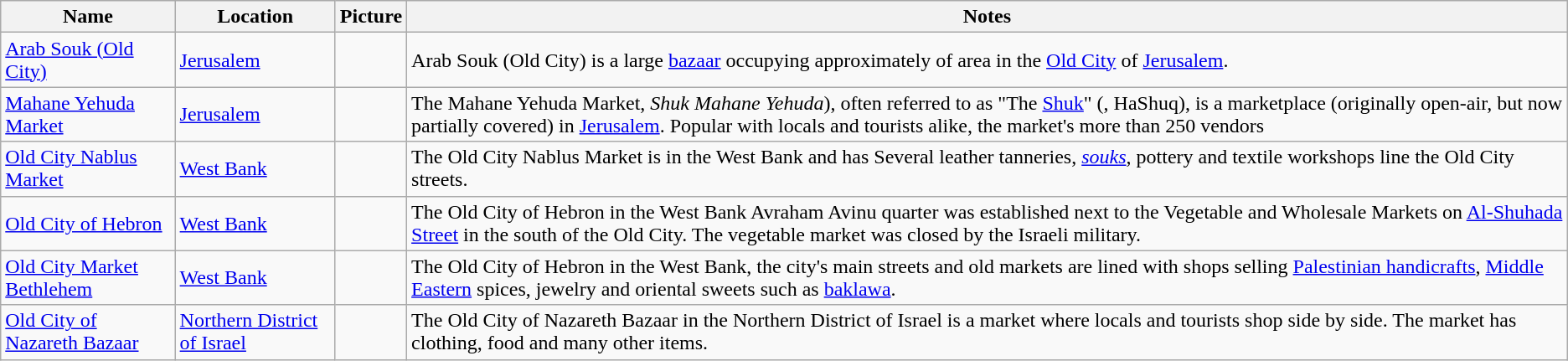<table class="wikitable">
<tr>
<th>Name</th>
<th>Location</th>
<th>Picture</th>
<th>Notes</th>
</tr>
<tr>
<td><a href='#'>Arab Souk (Old City)</a></td>
<td><a href='#'>Jerusalem</a></td>
<td align="center"></td>
<td>Arab Souk (Old City) is a large <a href='#'>bazaar</a> occupying approximately  of area in the <a href='#'>Old City</a> of <a href='#'>Jerusalem</a>.</td>
</tr>
<tr>
<td><a href='#'>Mahane Yehuda Market</a></td>
<td><a href='#'>Jerusalem</a></td>
<td align="center"></td>
<td>The Mahane Yehuda Market, <em>Shuk Mahane Yehuda</em>), often referred to as "The <a href='#'>Shuk</a>" (, HaShuq), is a marketplace (originally open-air, but now partially covered) in <a href='#'>Jerusalem</a>. Popular with locals and tourists alike, the market's more than 250 vendors</td>
</tr>
<tr>
<td><a href='#'>Old City Nablus Market</a></td>
<td><a href='#'>West Bank</a></td>
<td align="center"></td>
<td>The Old City Nablus Market is in the West Bank and has Several leather tanneries, <em><a href='#'>souks</a></em>, pottery and textile workshops line the Old City streets.</td>
</tr>
<tr>
<td><a href='#'>Old City of Hebron</a></td>
<td><a href='#'>West Bank</a></td>
<td align="center"></td>
<td>The Old City of Hebron in the West Bank Avraham Avinu quarter was established next to the Vegetable and Wholesale Markets on <a href='#'>Al-Shuhada Street</a> in the south of the Old City. The vegetable market was closed by the Israeli military.</td>
</tr>
<tr>
<td><a href='#'>Old City Market Bethlehem</a></td>
<td><a href='#'>West Bank</a></td>
<td align="center"></td>
<td>The Old City of Hebron in the West Bank, the city's main streets and old markets are lined with shops selling <a href='#'>Palestinian handicrafts</a>, <a href='#'>Middle Eastern</a> spices, jewelry and oriental sweets such as <a href='#'>baklawa</a>.</td>
</tr>
<tr>
<td><a href='#'>Old City of Nazareth Bazaar</a></td>
<td><a href='#'>Northern District of Israel</a></td>
<td align="center"></td>
<td>The Old City of Nazareth Bazaar in the Northern District of Israel is a market where locals and tourists shop side by side. The market has clothing, food and many other items.</td>
</tr>
</table>
